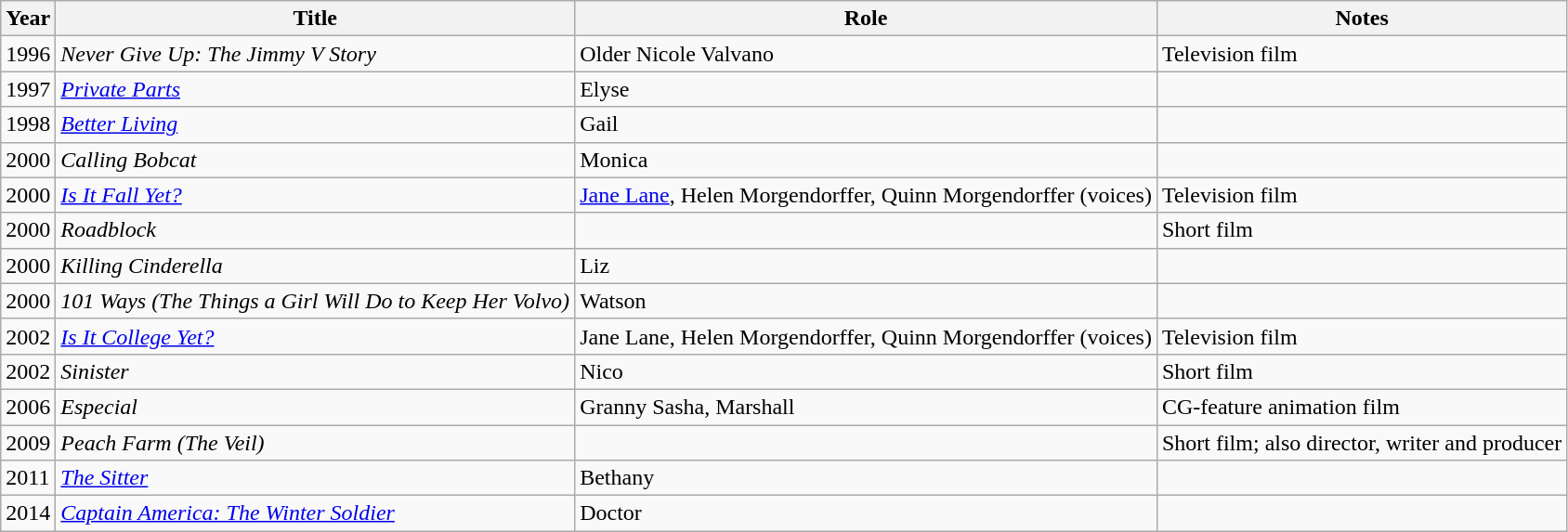<table class="wikitable sortable">
<tr>
<th>Year</th>
<th>Title</th>
<th>Role</th>
<th>Notes</th>
</tr>
<tr>
<td>1996</td>
<td><em>Never Give Up: The Jimmy V Story</em></td>
<td>Older Nicole Valvano</td>
<td>Television film</td>
</tr>
<tr>
<td>1997</td>
<td><em><a href='#'>Private Parts</a></em></td>
<td>Elyse</td>
<td></td>
</tr>
<tr>
<td>1998</td>
<td><em><a href='#'>Better Living</a></em></td>
<td>Gail</td>
<td></td>
</tr>
<tr>
<td>2000</td>
<td><em>Calling Bobcat</em></td>
<td>Monica</td>
<td></td>
</tr>
<tr>
<td>2000</td>
<td><em><a href='#'>Is It Fall Yet?</a></em></td>
<td><a href='#'>Jane Lane</a>, Helen Morgendorffer, Quinn Morgendorffer (voices)</td>
<td>Television film</td>
</tr>
<tr>
<td>2000</td>
<td><em>Roadblock</em></td>
<td></td>
<td>Short film</td>
</tr>
<tr>
<td>2000</td>
<td><em>Killing Cinderella</em></td>
<td>Liz</td>
<td></td>
</tr>
<tr>
<td>2000</td>
<td><em>101 Ways (The Things a Girl Will Do to Keep Her Volvo)</em></td>
<td>Watson</td>
<td></td>
</tr>
<tr>
<td>2002</td>
<td><em><a href='#'>Is It College Yet?</a></em></td>
<td>Jane Lane, Helen Morgendorffer, Quinn Morgendorffer (voices)</td>
<td>Television film</td>
</tr>
<tr>
<td>2002</td>
<td><em>Sinister</em></td>
<td>Nico</td>
<td>Short film</td>
</tr>
<tr>
<td>2006</td>
<td><em>Especial</em></td>
<td>Granny Sasha, Marshall</td>
<td>CG-feature animation film</td>
</tr>
<tr>
<td>2009</td>
<td><em>Peach Farm (The Veil)</em></td>
<td></td>
<td>Short film; also director, writer and producer</td>
</tr>
<tr>
<td>2011</td>
<td><em><a href='#'>The Sitter</a></em></td>
<td>Bethany</td>
<td></td>
</tr>
<tr>
<td>2014</td>
<td><em><a href='#'>Captain America: The Winter Soldier</a></em></td>
<td>Doctor</td>
<td></td>
</tr>
</table>
